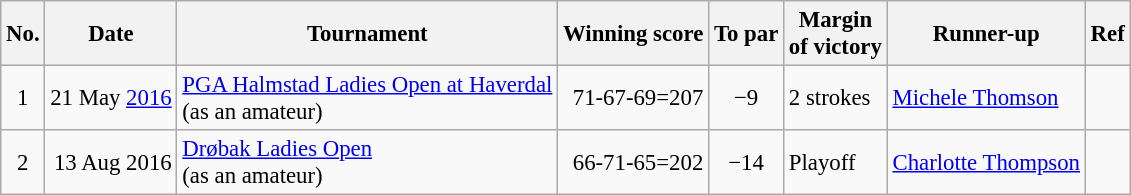<table class="wikitable" style="font-size:95%;">
<tr>
<th>No.</th>
<th>Date</th>
<th>Tournament</th>
<th>Winning score</th>
<th>To par</th>
<th>Margin<br>of victory</th>
<th>Runner-up</th>
<th>Ref</th>
</tr>
<tr>
<td align=center>1</td>
<td align=right>21 May <a href='#'>2016</a></td>
<td><a href='#'>PGA Halmstad Ladies Open at Haverdal</a><br>(as an amateur)</td>
<td align=right>71-67-69=207</td>
<td align=center>−9</td>
<td>2 strokes</td>
<td> <a href='#'>Michele Thomson</a></td>
<td></td>
</tr>
<tr>
<td align=center>2</td>
<td align=right>13 Aug 2016</td>
<td><a href='#'>Drøbak Ladies Open</a><br>(as an amateur)</td>
<td align=right>66-71-65=202</td>
<td align=center>−14</td>
<td>Playoff</td>
<td> <a href='#'>Charlotte Thompson</a></td>
<td></td>
</tr>
</table>
